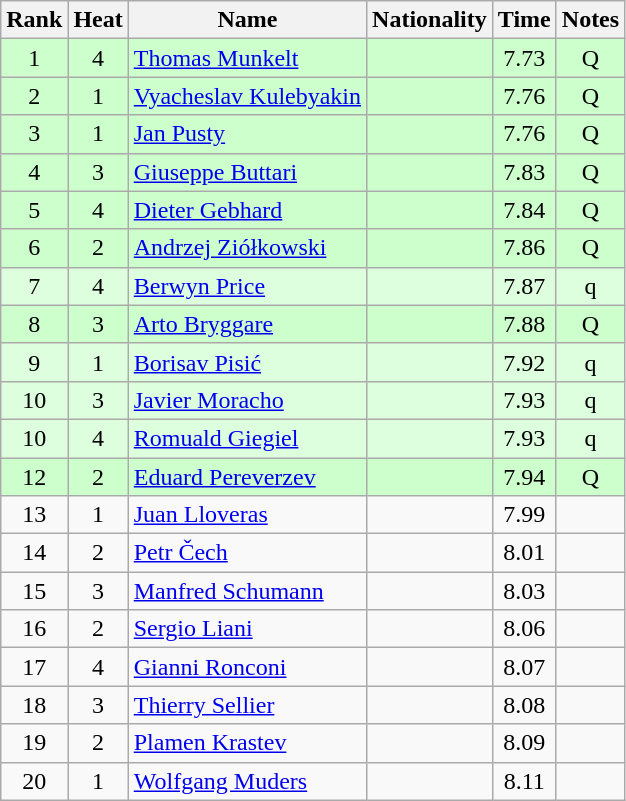<table class="wikitable sortable" style="text-align:center">
<tr>
<th>Rank</th>
<th>Heat</th>
<th>Name</th>
<th>Nationality</th>
<th>Time</th>
<th>Notes</th>
</tr>
<tr bgcolor=ccffcc>
<td>1</td>
<td>4</td>
<td align="left"><a href='#'>Thomas Munkelt</a></td>
<td align=left></td>
<td>7.73</td>
<td>Q</td>
</tr>
<tr bgcolor=ccffcc>
<td>2</td>
<td>1</td>
<td align="left"><a href='#'>Vyacheslav Kulebyakin</a></td>
<td align=left></td>
<td>7.76</td>
<td>Q</td>
</tr>
<tr bgcolor=ccffcc>
<td>3</td>
<td>1</td>
<td align="left"><a href='#'>Jan Pusty</a></td>
<td align=left></td>
<td>7.76</td>
<td>Q</td>
</tr>
<tr bgcolor=ccffcc>
<td>4</td>
<td>3</td>
<td align="left"><a href='#'>Giuseppe Buttari</a></td>
<td align=left></td>
<td>7.83</td>
<td>Q</td>
</tr>
<tr bgcolor=ccffcc>
<td>5</td>
<td>4</td>
<td align="left"><a href='#'>Dieter Gebhard</a></td>
<td align=left></td>
<td>7.84</td>
<td>Q</td>
</tr>
<tr bgcolor=ccffcc>
<td>6</td>
<td>2</td>
<td align="left"><a href='#'>Andrzej Ziółkowski</a></td>
<td align=left></td>
<td>7.86</td>
<td>Q</td>
</tr>
<tr bgcolor=ddffdd>
<td>7</td>
<td>4</td>
<td align="left"><a href='#'>Berwyn Price</a></td>
<td align=left></td>
<td>7.87</td>
<td>q</td>
</tr>
<tr bgcolor=ccffcc>
<td>8</td>
<td>3</td>
<td align="left"><a href='#'>Arto Bryggare</a></td>
<td align=left></td>
<td>7.88</td>
<td>Q</td>
</tr>
<tr bgcolor=ddffdd>
<td>9</td>
<td>1</td>
<td align="left"><a href='#'>Borisav Pisić</a></td>
<td align=left></td>
<td>7.92</td>
<td>q</td>
</tr>
<tr bgcolor=ddffdd>
<td>10</td>
<td>3</td>
<td align="left"><a href='#'>Javier Moracho</a></td>
<td align=left></td>
<td>7.93</td>
<td>q</td>
</tr>
<tr bgcolor=ddffdd>
<td>10</td>
<td>4</td>
<td align="left"><a href='#'>Romuald Giegiel</a></td>
<td align=left></td>
<td>7.93</td>
<td>q</td>
</tr>
<tr bgcolor=ccffcc>
<td>12</td>
<td>2</td>
<td align="left"><a href='#'>Eduard Pereverzev</a></td>
<td align=left></td>
<td>7.94</td>
<td>Q</td>
</tr>
<tr>
<td>13</td>
<td>1</td>
<td align="left"><a href='#'>Juan Lloveras</a></td>
<td align=left></td>
<td>7.99</td>
<td></td>
</tr>
<tr>
<td>14</td>
<td>2</td>
<td align="left"><a href='#'>Petr Čech</a></td>
<td align=left></td>
<td>8.01</td>
<td></td>
</tr>
<tr>
<td>15</td>
<td>3</td>
<td align="left"><a href='#'>Manfred Schumann</a></td>
<td align=left></td>
<td>8.03</td>
<td></td>
</tr>
<tr>
<td>16</td>
<td>2</td>
<td align="left"><a href='#'>Sergio Liani</a></td>
<td align=left></td>
<td>8.06</td>
<td></td>
</tr>
<tr>
<td>17</td>
<td>4</td>
<td align="left"><a href='#'>Gianni Ronconi</a></td>
<td align=left></td>
<td>8.07</td>
<td></td>
</tr>
<tr>
<td>18</td>
<td>3</td>
<td align="left"><a href='#'>Thierry Sellier</a></td>
<td align=left></td>
<td>8.08</td>
<td></td>
</tr>
<tr>
<td>19</td>
<td>2</td>
<td align="left"><a href='#'>Plamen Krastev</a></td>
<td align=left></td>
<td>8.09</td>
<td></td>
</tr>
<tr>
<td>20</td>
<td>1</td>
<td align="left"><a href='#'>Wolfgang Muders</a></td>
<td align=left></td>
<td>8.11</td>
<td></td>
</tr>
</table>
